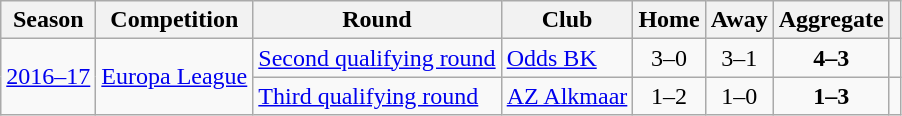<table class="wikitable">
<tr>
<th>Season</th>
<th>Competition</th>
<th>Round</th>
<th>Club</th>
<th>Home</th>
<th>Away</th>
<th>Aggregate</th>
<th></th>
</tr>
<tr>
<td rowspan="2"><a href='#'>2016–17</a></td>
<td rowspan="2"><a href='#'>Europa League</a></td>
<td><a href='#'>Second qualifying round</a></td>
<td> <a href='#'>Odds BK</a></td>
<td align=center>3–0</td>
<td align=center>3–1</td>
<td align=center><strong>4–3</strong></td>
<td></td>
</tr>
<tr>
<td><a href='#'>Third qualifying round</a></td>
<td> <a href='#'>AZ Alkmaar</a></td>
<td align=center>1–2</td>
<td align=center>1–0</td>
<td align=center><strong>1–3</strong></td>
<td></td>
</tr>
</table>
